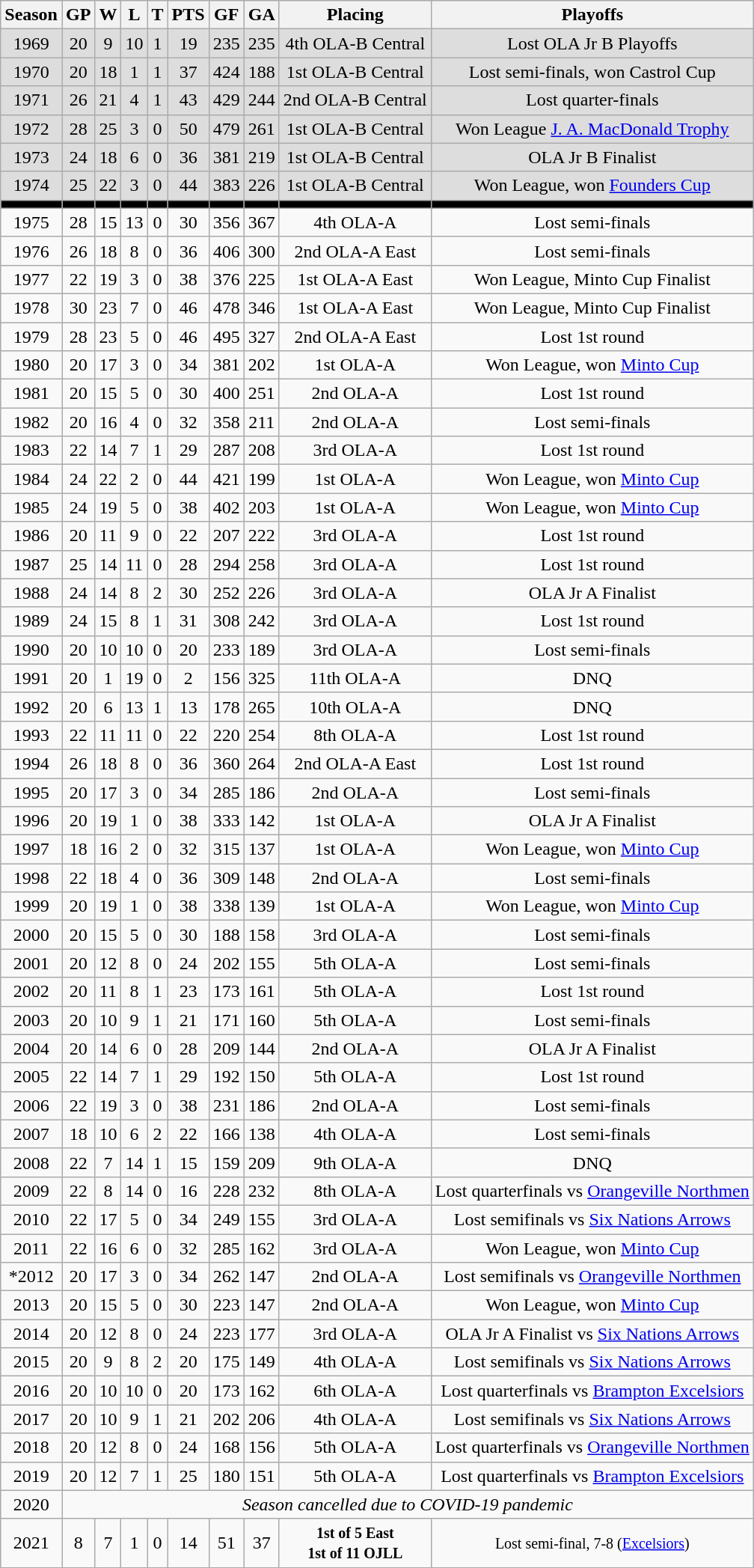<table class="wikitable" style="text-align:center">
<tr>
<th>Season</th>
<th>GP</th>
<th>W</th>
<th>L</th>
<th>T</th>
<th>PTS</th>
<th>GF</th>
<th>GA</th>
<th>Placing</th>
<th>Playoffs</th>
</tr>
<tr bgcolor="#dddddd">
<td>1969</td>
<td>20</td>
<td>9</td>
<td>10</td>
<td>1</td>
<td>19</td>
<td>235</td>
<td>235</td>
<td>4th OLA-B Central</td>
<td>Lost OLA Jr B Playoffs</td>
</tr>
<tr bgcolor="#dddddd">
<td>1970</td>
<td>20</td>
<td>18</td>
<td>1</td>
<td>1</td>
<td>37</td>
<td>424</td>
<td>188</td>
<td>1st OLA-B Central</td>
<td>Lost semi-finals, won Castrol Cup</td>
</tr>
<tr bgcolor="#dddddd">
<td>1971</td>
<td>26</td>
<td>21</td>
<td>4</td>
<td>1</td>
<td>43</td>
<td>429</td>
<td>244</td>
<td>2nd OLA-B Central</td>
<td>Lost quarter-finals</td>
</tr>
<tr bgcolor="#dddddd">
<td>1972</td>
<td>28</td>
<td>25</td>
<td>3</td>
<td>0</td>
<td>50</td>
<td>479</td>
<td>261</td>
<td>1st OLA-B Central</td>
<td>Won League <a href='#'>J. A. MacDonald Trophy</a></td>
</tr>
<tr bgcolor="#dddddd">
<td>1973</td>
<td>24</td>
<td>18</td>
<td>6</td>
<td>0</td>
<td>36</td>
<td>381</td>
<td>219</td>
<td>1st OLA-B Central</td>
<td>OLA Jr B Finalist</td>
</tr>
<tr bgcolor="#dddddd">
<td>1974</td>
<td>25</td>
<td>22</td>
<td>3</td>
<td>0</td>
<td>44</td>
<td>383</td>
<td>226</td>
<td>1st OLA-B Central</td>
<td>Won League, won <a href='#'>Founders Cup</a></td>
</tr>
<tr bgcolor="#000000">
<td></td>
<td></td>
<td></td>
<td></td>
<td></td>
<td></td>
<td></td>
<td></td>
<td></td>
<td></td>
</tr>
<tr>
<td>1975</td>
<td>28</td>
<td>15</td>
<td>13</td>
<td>0</td>
<td>30</td>
<td>356</td>
<td>367</td>
<td>4th OLA-A</td>
<td>Lost semi-finals</td>
</tr>
<tr>
<td>1976</td>
<td>26</td>
<td>18</td>
<td>8</td>
<td>0</td>
<td>36</td>
<td>406</td>
<td>300</td>
<td>2nd OLA-A East</td>
<td>Lost semi-finals</td>
</tr>
<tr>
<td>1977</td>
<td>22</td>
<td>19</td>
<td>3</td>
<td>0</td>
<td>38</td>
<td>376</td>
<td>225</td>
<td>1st OLA-A East</td>
<td>Won League, Minto Cup Finalist</td>
</tr>
<tr>
<td>1978</td>
<td>30</td>
<td>23</td>
<td>7</td>
<td>0</td>
<td>46</td>
<td>478</td>
<td>346</td>
<td>1st OLA-A East</td>
<td>Won League, Minto Cup Finalist</td>
</tr>
<tr>
<td>1979</td>
<td>28</td>
<td>23</td>
<td>5</td>
<td>0</td>
<td>46</td>
<td>495</td>
<td>327</td>
<td>2nd OLA-A East</td>
<td>Lost 1st round</td>
</tr>
<tr>
<td>1980</td>
<td>20</td>
<td>17</td>
<td>3</td>
<td>0</td>
<td>34</td>
<td>381</td>
<td>202</td>
<td>1st OLA-A</td>
<td>Won League, won <a href='#'>Minto Cup</a></td>
</tr>
<tr>
<td>1981</td>
<td>20</td>
<td>15</td>
<td>5</td>
<td>0</td>
<td>30</td>
<td>400</td>
<td>251</td>
<td>2nd OLA-A</td>
<td>Lost 1st round</td>
</tr>
<tr>
<td>1982</td>
<td>20</td>
<td>16</td>
<td>4</td>
<td>0</td>
<td>32</td>
<td>358</td>
<td>211</td>
<td>2nd OLA-A</td>
<td>Lost semi-finals</td>
</tr>
<tr>
<td>1983</td>
<td>22</td>
<td>14</td>
<td>7</td>
<td>1</td>
<td>29</td>
<td>287</td>
<td>208</td>
<td>3rd OLA-A</td>
<td>Lost 1st round</td>
</tr>
<tr>
<td>1984</td>
<td>24</td>
<td>22</td>
<td>2</td>
<td>0</td>
<td>44</td>
<td>421</td>
<td>199</td>
<td>1st OLA-A</td>
<td>Won League, won <a href='#'>Minto Cup</a></td>
</tr>
<tr>
<td>1985</td>
<td>24</td>
<td>19</td>
<td>5</td>
<td>0</td>
<td>38</td>
<td>402</td>
<td>203</td>
<td>1st OLA-A</td>
<td>Won League, won <a href='#'>Minto Cup</a></td>
</tr>
<tr>
<td>1986</td>
<td>20</td>
<td>11</td>
<td>9</td>
<td>0</td>
<td>22</td>
<td>207</td>
<td>222</td>
<td>3rd OLA-A</td>
<td>Lost 1st round</td>
</tr>
<tr>
<td>1987</td>
<td>25</td>
<td>14</td>
<td>11</td>
<td>0</td>
<td>28</td>
<td>294</td>
<td>258</td>
<td>3rd OLA-A</td>
<td>Lost 1st round</td>
</tr>
<tr>
<td>1988</td>
<td>24</td>
<td>14</td>
<td>8</td>
<td>2</td>
<td>30</td>
<td>252</td>
<td>226</td>
<td>3rd OLA-A</td>
<td>OLA Jr A Finalist</td>
</tr>
<tr>
<td>1989</td>
<td>24</td>
<td>15</td>
<td>8</td>
<td>1</td>
<td>31</td>
<td>308</td>
<td>242</td>
<td>3rd OLA-A</td>
<td>Lost 1st round</td>
</tr>
<tr>
<td>1990</td>
<td>20</td>
<td>10</td>
<td>10</td>
<td>0</td>
<td>20</td>
<td>233</td>
<td>189</td>
<td>3rd OLA-A</td>
<td>Lost semi-finals</td>
</tr>
<tr>
<td>1991</td>
<td>20</td>
<td>1</td>
<td>19</td>
<td>0</td>
<td>2</td>
<td>156</td>
<td>325</td>
<td>11th OLA-A</td>
<td>DNQ</td>
</tr>
<tr>
<td>1992</td>
<td>20</td>
<td>6</td>
<td>13</td>
<td>1</td>
<td>13</td>
<td>178</td>
<td>265</td>
<td>10th OLA-A</td>
<td>DNQ</td>
</tr>
<tr>
<td>1993</td>
<td>22</td>
<td>11</td>
<td>11</td>
<td>0</td>
<td>22</td>
<td>220</td>
<td>254</td>
<td>8th OLA-A</td>
<td>Lost 1st round</td>
</tr>
<tr>
<td>1994</td>
<td>26</td>
<td>18</td>
<td>8</td>
<td>0</td>
<td>36</td>
<td>360</td>
<td>264</td>
<td>2nd OLA-A East</td>
<td>Lost 1st round</td>
</tr>
<tr>
<td>1995</td>
<td>20</td>
<td>17</td>
<td>3</td>
<td>0</td>
<td>34</td>
<td>285</td>
<td>186</td>
<td>2nd OLA-A</td>
<td>Lost semi-finals</td>
</tr>
<tr>
<td>1996</td>
<td>20</td>
<td>19</td>
<td>1</td>
<td>0</td>
<td>38</td>
<td>333</td>
<td>142</td>
<td>1st OLA-A</td>
<td>OLA Jr A Finalist</td>
</tr>
<tr>
<td>1997</td>
<td>18</td>
<td>16</td>
<td>2</td>
<td>0</td>
<td>32</td>
<td>315</td>
<td>137</td>
<td>1st OLA-A</td>
<td>Won League, won <a href='#'>Minto Cup</a></td>
</tr>
<tr>
<td>1998</td>
<td>22</td>
<td>18</td>
<td>4</td>
<td>0</td>
<td>36</td>
<td>309</td>
<td>148</td>
<td>2nd OLA-A</td>
<td>Lost semi-finals</td>
</tr>
<tr>
<td>1999</td>
<td>20</td>
<td>19</td>
<td>1</td>
<td>0</td>
<td>38</td>
<td>338</td>
<td>139</td>
<td>1st OLA-A</td>
<td>Won League, won <a href='#'>Minto Cup</a></td>
</tr>
<tr>
<td>2000</td>
<td>20</td>
<td>15</td>
<td>5</td>
<td>0</td>
<td>30</td>
<td>188</td>
<td>158</td>
<td>3rd OLA-A</td>
<td>Lost semi-finals</td>
</tr>
<tr>
<td>2001</td>
<td>20</td>
<td>12</td>
<td>8</td>
<td>0</td>
<td>24</td>
<td>202</td>
<td>155</td>
<td>5th OLA-A</td>
<td>Lost semi-finals</td>
</tr>
<tr>
<td>2002</td>
<td>20</td>
<td>11</td>
<td>8</td>
<td>1</td>
<td>23</td>
<td>173</td>
<td>161</td>
<td>5th OLA-A</td>
<td>Lost 1st round</td>
</tr>
<tr>
<td>2003</td>
<td>20</td>
<td>10</td>
<td>9</td>
<td>1</td>
<td>21</td>
<td>171</td>
<td>160</td>
<td>5th OLA-A</td>
<td>Lost semi-finals</td>
</tr>
<tr>
<td>2004</td>
<td>20</td>
<td>14</td>
<td>6</td>
<td>0</td>
<td>28</td>
<td>209</td>
<td>144</td>
<td>2nd OLA-A</td>
<td>OLA Jr A Finalist</td>
</tr>
<tr>
<td>2005</td>
<td>22</td>
<td>14</td>
<td>7</td>
<td>1</td>
<td>29</td>
<td>192</td>
<td>150</td>
<td>5th OLA-A</td>
<td>Lost 1st round</td>
</tr>
<tr>
<td>2006</td>
<td>22</td>
<td>19</td>
<td>3</td>
<td>0</td>
<td>38</td>
<td>231</td>
<td>186</td>
<td>2nd OLA-A</td>
<td>Lost semi-finals</td>
</tr>
<tr>
<td>2007</td>
<td>18</td>
<td>10</td>
<td>6</td>
<td>2</td>
<td>22</td>
<td>166</td>
<td>138</td>
<td>4th OLA-A</td>
<td>Lost semi-finals</td>
</tr>
<tr>
<td>2008</td>
<td>22</td>
<td>7</td>
<td>14</td>
<td>1</td>
<td>15</td>
<td>159</td>
<td>209</td>
<td>9th OLA-A</td>
<td>DNQ</td>
</tr>
<tr>
<td>2009</td>
<td>22</td>
<td>8</td>
<td>14</td>
<td>0</td>
<td>16</td>
<td>228</td>
<td>232</td>
<td>8th OLA-A</td>
<td>Lost quarterfinals vs <a href='#'>Orangeville Northmen</a></td>
</tr>
<tr>
<td>2010</td>
<td>22</td>
<td>17</td>
<td>5</td>
<td>0</td>
<td>34</td>
<td>249</td>
<td>155</td>
<td>3rd OLA-A</td>
<td>Lost semifinals vs <a href='#'>Six Nations Arrows</a></td>
</tr>
<tr>
<td>2011</td>
<td>22</td>
<td>16</td>
<td>6</td>
<td>0</td>
<td>32</td>
<td>285</td>
<td>162</td>
<td>3rd OLA-A</td>
<td>Won League, won <a href='#'>Minto Cup</a></td>
</tr>
<tr>
<td>*2012</td>
<td>20</td>
<td>17</td>
<td>3</td>
<td>0</td>
<td>34</td>
<td>262</td>
<td>147</td>
<td>2nd OLA-A</td>
<td>Lost semifinals vs <a href='#'>Orangeville Northmen</a></td>
</tr>
<tr>
<td>2013</td>
<td>20</td>
<td>15</td>
<td>5</td>
<td>0</td>
<td>30</td>
<td>223</td>
<td>147</td>
<td>2nd OLA-A</td>
<td>Won League, won <a href='#'>Minto Cup</a></td>
</tr>
<tr>
<td>2014</td>
<td>20</td>
<td>12</td>
<td>8</td>
<td>0</td>
<td>24</td>
<td>223</td>
<td>177</td>
<td>3rd OLA-A</td>
<td>OLA Jr A Finalist vs <a href='#'>Six Nations Arrows</a></td>
</tr>
<tr>
<td>2015</td>
<td>20</td>
<td>9</td>
<td>8</td>
<td>2</td>
<td>20</td>
<td>175</td>
<td>149</td>
<td>4th OLA-A</td>
<td>Lost semifinals vs <a href='#'>Six Nations Arrows</a></td>
</tr>
<tr>
<td>2016</td>
<td>20</td>
<td>10</td>
<td>10</td>
<td>0</td>
<td>20</td>
<td>173</td>
<td>162</td>
<td>6th OLA-A</td>
<td>Lost quarterfinals vs <a href='#'>Brampton Excelsiors</a></td>
</tr>
<tr>
<td>2017</td>
<td>20</td>
<td>10</td>
<td>9</td>
<td>1</td>
<td>21</td>
<td>202</td>
<td>206</td>
<td>4th OLA-A</td>
<td>Lost semifinals vs <a href='#'>Six Nations Arrows</a></td>
</tr>
<tr>
<td>2018</td>
<td>20</td>
<td>12</td>
<td>8</td>
<td>0</td>
<td>24</td>
<td>168</td>
<td>156</td>
<td>5th OLA-A</td>
<td>Lost quarterfinals vs <a href='#'>Orangeville Northmen</a></td>
</tr>
<tr>
<td>2019</td>
<td>20</td>
<td>12</td>
<td>7</td>
<td>1</td>
<td>25</td>
<td>180</td>
<td>151</td>
<td>5th OLA-A</td>
<td>Lost quarterfinals vs <a href='#'>Brampton Excelsiors</a></td>
</tr>
<tr>
<td>2020</td>
<td colspan="9"><em>Season cancelled due to COVID-19 pandemic</em></td>
</tr>
<tr>
<td>2021</td>
<td>8</td>
<td>7</td>
<td>1</td>
<td>0</td>
<td>14</td>
<td>51</td>
<td>37</td>
<td><small><strong>1st of 5 East</strong><br><strong>1st of 11 OJLL</strong></small></td>
<td><small>Lost semi-final, 7-8 (<a href='#'>Excelsiors</a>)</small></td>
</tr>
</table>
